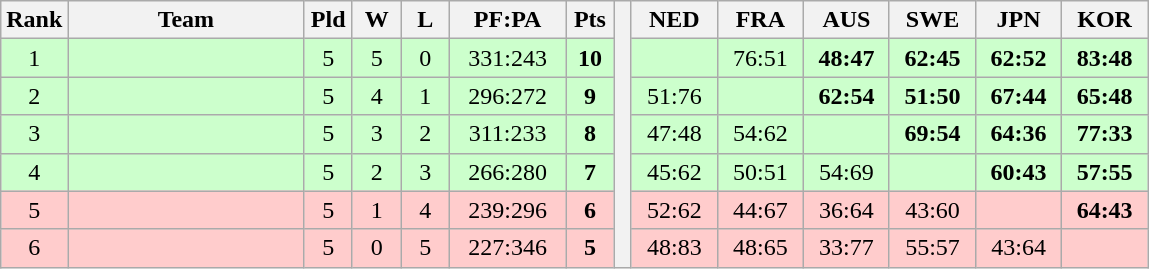<table class="wikitable" style="text-align:center">
<tr>
<th width=25>Rank</th>
<th width=150>Team</th>
<th width=25>Pld</th>
<th width=25>W</th>
<th width=25>L</th>
<th width=70>PF:PA</th>
<th width=25>Pts</th>
<th rowspan="7"> </th>
<th width=50>NED</th>
<th width=50>FRA</th>
<th width=50>AUS</th>
<th width=50>SWE</th>
<th width=50>JPN</th>
<th width=50>KOR</th>
</tr>
<tr style="background:#ccffcc;">
<td>1</td>
<td style="text-align:left"></td>
<td>5</td>
<td>5</td>
<td>0</td>
<td>331:243</td>
<td><strong>10</strong></td>
<td></td>
<td>76:51</td>
<td><strong>48:47</strong></td>
<td><strong>62:45</strong></td>
<td><strong>62:52</strong></td>
<td><strong>83:48</strong></td>
</tr>
<tr style="background:#ccffcc;">
<td>2</td>
<td style="text-align:left"></td>
<td>5</td>
<td>4</td>
<td>1</td>
<td>296:272</td>
<td><strong>9</strong></td>
<td>51:76</td>
<td></td>
<td><strong>62:54</strong></td>
<td><strong>51:50</strong></td>
<td><strong>67:44</strong></td>
<td><strong>65:48</strong></td>
</tr>
<tr style="background:#ccffcc;">
<td>3</td>
<td style="text-align:left"></td>
<td>5</td>
<td>3</td>
<td>2</td>
<td>311:233</td>
<td><strong>8</strong></td>
<td>47:48</td>
<td>54:62</td>
<td></td>
<td><strong>69:54</strong></td>
<td><strong>64:36</strong></td>
<td><strong>77:33</strong></td>
</tr>
<tr style="background:#ccffcc;">
<td>4</td>
<td style="text-align:left"></td>
<td>5</td>
<td>2</td>
<td>3</td>
<td>266:280</td>
<td><strong>7</strong></td>
<td>45:62</td>
<td>50:51</td>
<td>54:69</td>
<td></td>
<td><strong>60:43</strong></td>
<td><strong>57:55</strong></td>
</tr>
<tr style="background:#ffcccc;">
<td>5</td>
<td style="text-align:left"></td>
<td>5</td>
<td>1</td>
<td>4</td>
<td>239:296</td>
<td><strong>6</strong></td>
<td>52:62</td>
<td>44:67</td>
<td>36:64</td>
<td>43:60</td>
<td></td>
<td><strong>64:43</strong></td>
</tr>
<tr style="background:#ffcccc;">
<td>6</td>
<td style="text-align:left"></td>
<td>5</td>
<td>0</td>
<td>5</td>
<td>227:346</td>
<td><strong>5</strong></td>
<td>48:83</td>
<td>48:65</td>
<td>33:77</td>
<td>55:57</td>
<td>43:64</td>
<td></td>
</tr>
</table>
